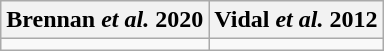<table class="wikitable">
<tr>
<th>Brennan <em>et al.</em> 2020</th>
<th>Vidal <em>et al.</em> 2012</th>
</tr>
<tr>
<td></td>
<td></td>
</tr>
</table>
